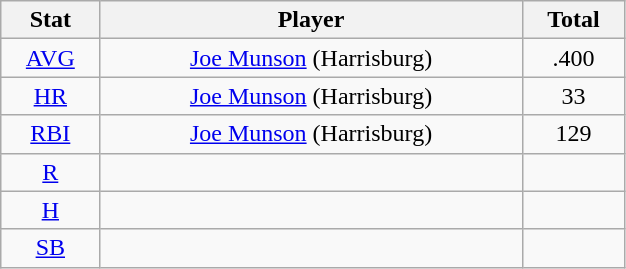<table class="wikitable" width="33%" style="text-align:center;">
<tr>
<th width="5%">Stat</th>
<th width="30%">Player</th>
<th width="5%">Total</th>
</tr>
<tr>
<td><a href='#'>AVG</a></td>
<td><a href='#'>Joe Munson</a> (Harrisburg)</td>
<td>.400</td>
</tr>
<tr>
<td><a href='#'>HR</a></td>
<td><a href='#'>Joe Munson</a> (Harrisburg)</td>
<td>33</td>
</tr>
<tr>
<td><a href='#'>RBI</a></td>
<td><a href='#'>Joe Munson</a> (Harrisburg)</td>
<td>129</td>
</tr>
<tr>
<td><a href='#'>R</a></td>
<td></td>
<td></td>
</tr>
<tr>
<td><a href='#'>H</a></td>
<td></td>
<td></td>
</tr>
<tr>
<td><a href='#'>SB</a></td>
<td></td>
<td></td>
</tr>
</table>
